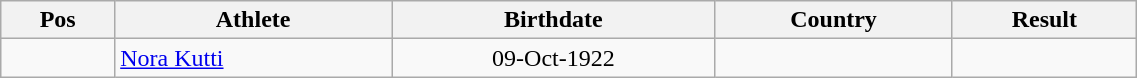<table class="wikitable"  style="text-align:center; width:60%;">
<tr>
<th>Pos</th>
<th>Athlete</th>
<th>Birthdate</th>
<th>Country</th>
<th>Result</th>
</tr>
<tr>
<td align=center></td>
<td align=left><a href='#'>Nora Kutti</a></td>
<td>09-Oct-1922</td>
<td align=left></td>
<td></td>
</tr>
</table>
